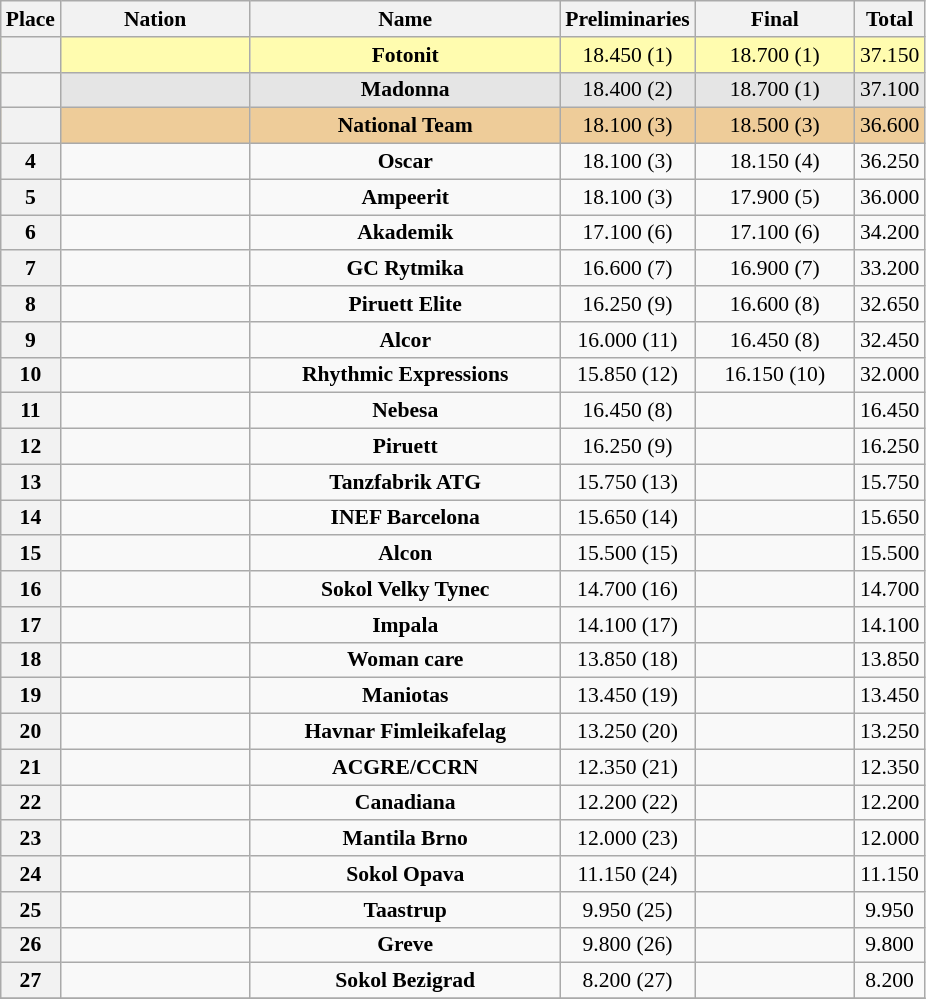<table class="wikitable sortable" style="text-align:center; font-size:90%">
<tr>
<th scope="col" style="width:20px;">Place</th>
<th ! scope="col" style="width:120px;">Nation</th>
<th ! scope="col" style="width:200px;">Name</th>
<th ! scope="col" style="width:60px;">Preliminaries</th>
<th ! scope="col" style="width:100px;">Final</th>
<th ! scope=col>Total</th>
</tr>
<tr bgcolor=fffcaf>
<th scope=row></th>
<td align=left></td>
<td><strong>Fotonit</strong></td>
<td>18.450 (1)</td>
<td>18.700 (1)</td>
<td>37.150</td>
</tr>
<tr bgcolor=e5e5e5>
<th scope=row></th>
<td align=left></td>
<td><strong>Madonna</strong></td>
<td>18.400 (2)</td>
<td>18.700 (1)</td>
<td>37.100</td>
</tr>
<tr bgcolor=eecc99>
<th scope=row></th>
<td align=left></td>
<td><strong>National Team</strong></td>
<td>18.100 (3)</td>
<td>18.500 (3)</td>
<td>36.600</td>
</tr>
<tr>
<th scope=row>4</th>
<td align=left></td>
<td><strong>Oscar</strong></td>
<td>18.100 (3)</td>
<td>18.150 (4)</td>
<td>36.250</td>
</tr>
<tr>
<th scope=row>5</th>
<td align=left></td>
<td><strong>Ampeerit</strong></td>
<td>18.100 (3)</td>
<td>17.900 (5)</td>
<td>36.000</td>
</tr>
<tr>
<th scope=row>6</th>
<td align=left></td>
<td><strong>Akademik</strong></td>
<td>17.100 (6)</td>
<td>17.100 (6)</td>
<td>34.200</td>
</tr>
<tr>
<th scope=row>7</th>
<td align=left></td>
<td><strong>GC Rytmika</strong></td>
<td>16.600 (7)</td>
<td>16.900 (7)</td>
<td>33.200</td>
</tr>
<tr>
<th scope=row>8</th>
<td align=left></td>
<td><strong>Piruett Elite</strong></td>
<td>16.250 (9)</td>
<td>16.600 (8)</td>
<td>32.650</td>
</tr>
<tr>
<th scope=row>9</th>
<td align=left></td>
<td><strong>Alcor</strong></td>
<td>16.000 (11)</td>
<td>16.450 (8)</td>
<td>32.450</td>
</tr>
<tr>
<th scope=row>10</th>
<td align=left></td>
<td><strong>Rhythmic Expressions</strong></td>
<td>15.850 (12)</td>
<td>16.150 (10)</td>
<td>32.000</td>
</tr>
<tr>
<th scope=row>11</th>
<td align=left></td>
<td><strong>Nebesa</strong></td>
<td>16.450 (8)</td>
<td></td>
<td>16.450</td>
</tr>
<tr>
<th scope=row>12</th>
<td align=left></td>
<td><strong>Piruett</strong></td>
<td>16.250 (9)</td>
<td></td>
<td>16.250</td>
</tr>
<tr>
<th scope=row>13</th>
<td align=left></td>
<td><strong>Tanzfabrik ATG</strong></td>
<td>15.750 (13)</td>
<td></td>
<td>15.750</td>
</tr>
<tr>
<th scope=row>14</th>
<td align=left></td>
<td><strong>INEF Barcelona</strong></td>
<td>15.650 (14)</td>
<td></td>
<td>15.650</td>
</tr>
<tr>
<th scope=row>15</th>
<td align=left></td>
<td><strong>Alcon</strong></td>
<td>15.500 (15)</td>
<td></td>
<td>15.500</td>
</tr>
<tr>
<th scope=row>16</th>
<td align=left></td>
<td><strong>Sokol Velky Tynec</strong></td>
<td>14.700 (16)</td>
<td></td>
<td>14.700</td>
</tr>
<tr>
<th scope=row>17</th>
<td align=left></td>
<td><strong>Impala</strong></td>
<td>14.100 (17)</td>
<td></td>
<td>14.100</td>
</tr>
<tr>
<th scope=row>18</th>
<td align=left></td>
<td><strong>Woman care</strong></td>
<td>13.850 (18)</td>
<td></td>
<td>13.850</td>
</tr>
<tr>
<th scope=row>19</th>
<td align=left></td>
<td><strong>Maniotas</strong></td>
<td>13.450 (19)</td>
<td></td>
<td>13.450</td>
</tr>
<tr>
<th scope=row>20</th>
<td align=left></td>
<td><strong>Havnar Fimleikafelag</strong></td>
<td>13.250 (20)</td>
<td></td>
<td>13.250</td>
</tr>
<tr>
<th scope=row>21</th>
<td align=left></td>
<td><strong>ACGRE/CCRN</strong></td>
<td>12.350 (21)</td>
<td></td>
<td>12.350</td>
</tr>
<tr>
<th scope=row>22</th>
<td align=left></td>
<td><strong>Canadiana</strong></td>
<td>12.200 (22)</td>
<td></td>
<td>12.200</td>
</tr>
<tr>
<th scope=row>23</th>
<td align=left></td>
<td><strong>Mantila Brno</strong></td>
<td>12.000 (23)</td>
<td></td>
<td>12.000</td>
</tr>
<tr>
<th scope=row>24</th>
<td align=left></td>
<td><strong>Sokol Opava</strong></td>
<td>11.150 (24)</td>
<td></td>
<td>11.150</td>
</tr>
<tr>
<th scope=row>25</th>
<td align=left></td>
<td><strong>Taastrup</strong></td>
<td>9.950 (25)</td>
<td></td>
<td>9.950</td>
</tr>
<tr>
<th scope=row>26</th>
<td align=left></td>
<td><strong>Greve</strong></td>
<td>9.800 (26)</td>
<td></td>
<td>9.800</td>
</tr>
<tr>
<th scope=row>27</th>
<td align=left></td>
<td><strong>Sokol Bezigrad</strong></td>
<td>8.200 (27)</td>
<td></td>
<td>8.200</td>
</tr>
<tr>
</tr>
</table>
